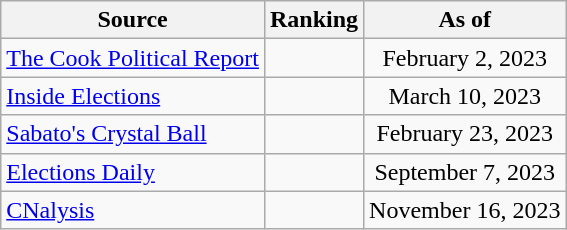<table class="wikitable" style="text-align:center">
<tr>
<th>Source</th>
<th>Ranking</th>
<th>As of</th>
</tr>
<tr>
<td align=left><a href='#'>The Cook Political Report</a></td>
<td></td>
<td>February 2, 2023</td>
</tr>
<tr>
<td align=left><a href='#'>Inside Elections</a></td>
<td></td>
<td>March 10, 2023</td>
</tr>
<tr>
<td align=left><a href='#'>Sabato's Crystal Ball</a></td>
<td></td>
<td>February 23, 2023</td>
</tr>
<tr>
<td align=left><a href='#'>Elections Daily</a></td>
<td></td>
<td>September 7, 2023</td>
</tr>
<tr>
<td align=left><a href='#'>CNalysis</a></td>
<td></td>
<td>November 16, 2023</td>
</tr>
</table>
